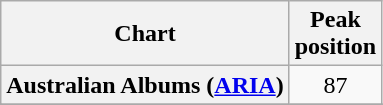<table class="wikitable sortable plainrowheaders" style="text-align:center">
<tr>
<th scope="col">Chart</th>
<th scope="col">Peak<br>position</th>
</tr>
<tr>
<th scope="row">Australian Albums (<a href='#'>ARIA</a>)</th>
<td>87</td>
</tr>
<tr>
</tr>
<tr>
</tr>
<tr>
</tr>
<tr>
</tr>
</table>
